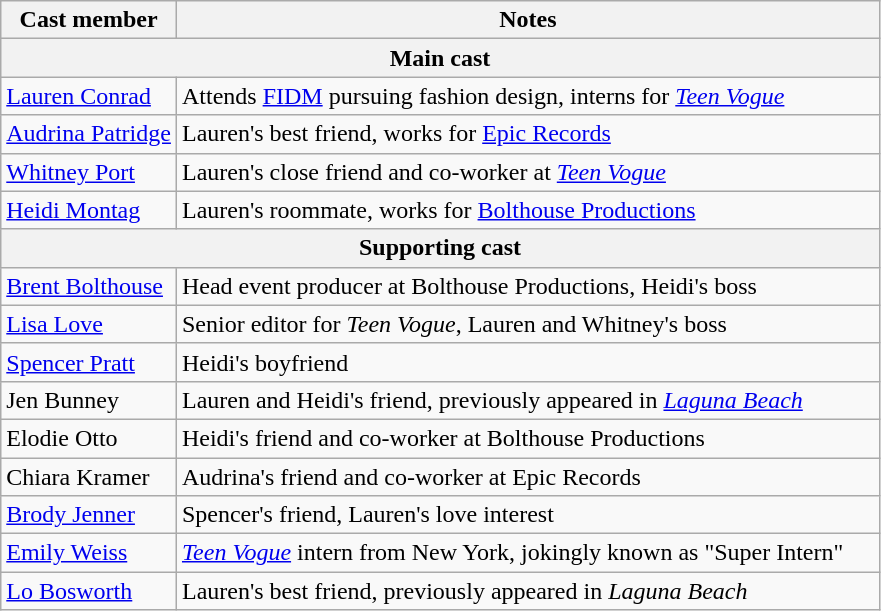<table class="wikitable">
<tr>
<th>Cast member</th>
<th width="80%">Notes</th>
</tr>
<tr>
<th colspan="3">Main cast</th>
</tr>
<tr>
<td><a href='#'>Lauren Conrad</a></td>
<td>Attends <a href='#'>FIDM</a> pursuing fashion design, interns for <em><a href='#'>Teen Vogue</a></em></td>
</tr>
<tr>
<td><a href='#'>Audrina Patridge</a></td>
<td>Lauren's best friend, works for <a href='#'>Epic Records</a></td>
</tr>
<tr>
<td><a href='#'>Whitney Port</a></td>
<td>Lauren's close friend and co-worker at <em><a href='#'>Teen Vogue</a></em></td>
</tr>
<tr>
<td><a href='#'>Heidi Montag</a></td>
<td>Lauren's roommate, works for <a href='#'>Bolthouse Productions</a></td>
</tr>
<tr>
<th colspan="3">Supporting cast</th>
</tr>
<tr>
<td><a href='#'>Brent Bolthouse</a></td>
<td>Head event producer at Bolthouse Productions, Heidi's boss</td>
</tr>
<tr>
<td><a href='#'>Lisa Love</a></td>
<td>Senior editor for <em>Teen Vogue</em>, Lauren and Whitney's boss</td>
</tr>
<tr>
<td><a href='#'>Spencer Pratt</a></td>
<td>Heidi's boyfriend</td>
</tr>
<tr>
<td>Jen Bunney</td>
<td>Lauren and Heidi's friend, previously appeared in <em><a href='#'>Laguna Beach</a></em></td>
</tr>
<tr>
<td>Elodie Otto</td>
<td>Heidi's friend and co-worker at Bolthouse Productions</td>
</tr>
<tr>
<td>Chiara Kramer</td>
<td>Audrina's friend and co-worker at Epic Records</td>
</tr>
<tr>
<td><a href='#'>Brody Jenner</a></td>
<td>Spencer's friend, Lauren's love interest</td>
</tr>
<tr>
<td><a href='#'>Emily Weiss</a></td>
<td><em><a href='#'>Teen Vogue</a></em> intern from New York, jokingly known as "Super Intern"</td>
</tr>
<tr>
<td><a href='#'>Lo Bosworth</a></td>
<td>Lauren's best friend, previously appeared in <em>Laguna Beach</em></td>
</tr>
</table>
